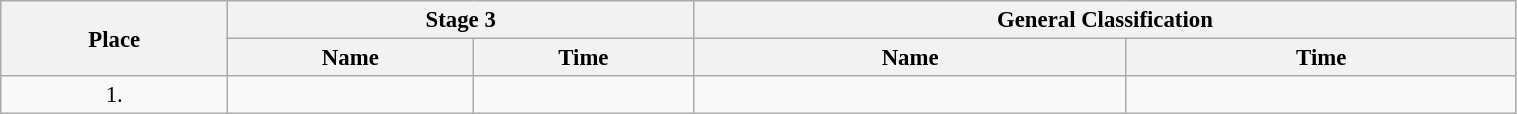<table class=wikitable style="font-size:95%" width="80%">
<tr>
<th rowspan="2">Place</th>
<th colspan="2">Stage 3</th>
<th colspan="2">General Classification</th>
</tr>
<tr>
<th>Name</th>
<th>Time</th>
<th>Name</th>
<th>Time</th>
</tr>
<tr>
<td align="center">1.</td>
<td></td>
<td></td>
<td></td>
<td></td>
</tr>
</table>
